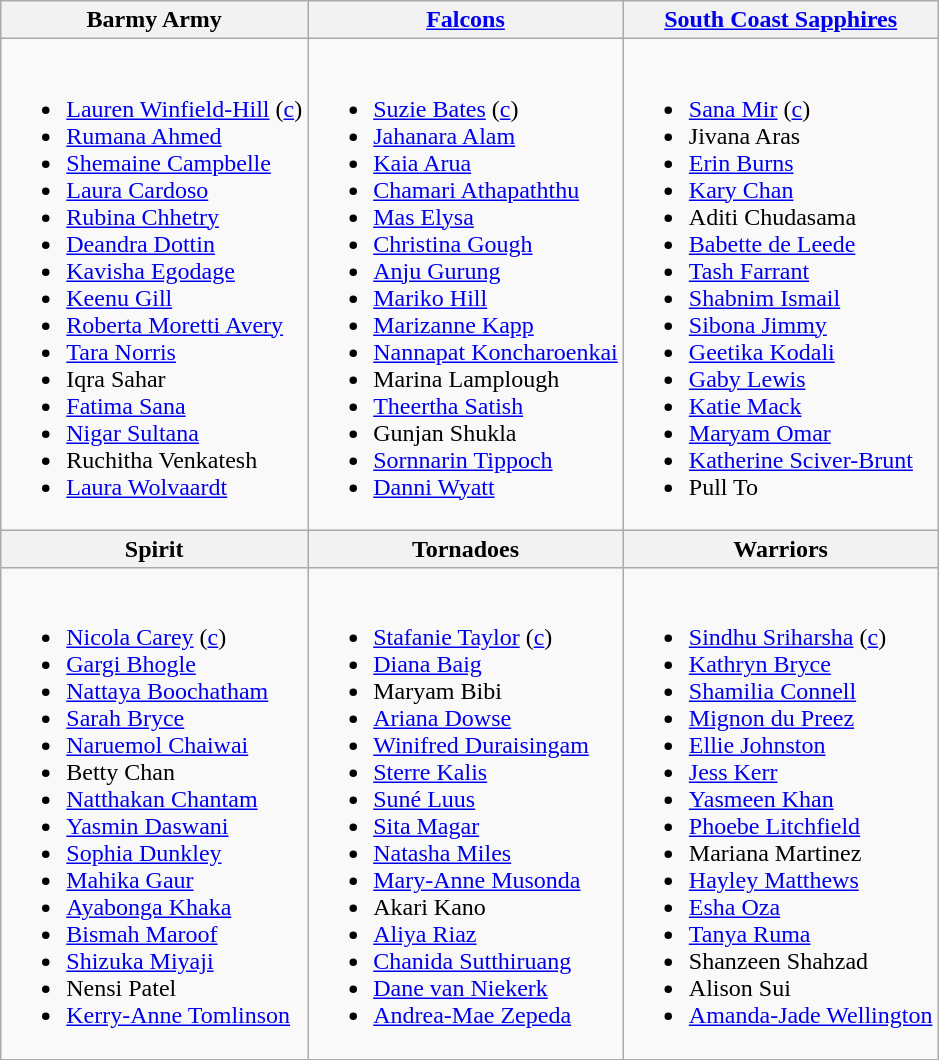<table class="wikitable">
<tr>
<th>Barmy Army<br><small></small></th>
<th><a href='#'>Falcons</a><br><small></small></th>
<th><a href='#'>South Coast Sapphires</a><br><small></small></th>
</tr>
<tr style="vertical-align:top">
<td><br><ul><li> <a href='#'>Lauren Winfield-Hill</a> (<a href='#'>c</a>)</li><li> <a href='#'>Rumana Ahmed</a></li><li> <a href='#'>Shemaine Campbelle</a></li><li> <a href='#'>Laura Cardoso</a></li><li> <a href='#'>Rubina Chhetry</a></li><li> <a href='#'>Deandra Dottin</a></li><li> <a href='#'>Kavisha Egodage</a></li><li> <a href='#'>Keenu Gill</a></li><li> <a href='#'>Roberta Moretti Avery</a></li><li> <a href='#'>Tara Norris</a></li><li> Iqra Sahar</li><li> <a href='#'>Fatima Sana</a></li><li> <a href='#'>Nigar Sultana</a></li><li> Ruchitha Venkatesh</li><li> <a href='#'>Laura Wolvaardt</a></li></ul></td>
<td><br><ul><li> <a href='#'>Suzie Bates</a> (<a href='#'>c</a>)</li><li> <a href='#'>Jahanara Alam</a></li><li> <a href='#'>Kaia Arua</a></li><li> <a href='#'>Chamari Athapaththu</a></li><li> <a href='#'>Mas Elysa</a></li><li> <a href='#'>Christina Gough</a></li><li> <a href='#'>Anju Gurung</a></li><li> <a href='#'>Mariko Hill</a></li><li> <a href='#'>Marizanne Kapp</a></li><li> <a href='#'>Nannapat Koncharoenkai</a></li><li> Marina Lamplough</li><li> <a href='#'>Theertha Satish</a></li><li> Gunjan Shukla</li><li> <a href='#'>Sornnarin Tippoch</a></li><li> <a href='#'>Danni Wyatt</a></li></ul></td>
<td><br><ul><li> <a href='#'>Sana Mir</a> (<a href='#'>c</a>)</li><li> Jivana Aras</li><li> <a href='#'>Erin Burns</a></li><li> <a href='#'>Kary Chan</a></li><li> Aditi Chudasama</li><li> <a href='#'>Babette de Leede</a></li><li> <a href='#'>Tash Farrant</a></li><li> <a href='#'>Shabnim Ismail</a></li><li> <a href='#'>Sibona Jimmy</a></li><li> <a href='#'>Geetika Kodali</a></li><li> <a href='#'>Gaby Lewis</a></li><li> <a href='#'>Katie Mack</a></li><li> <a href='#'>Maryam Omar</a></li><li> <a href='#'>Katherine Sciver-Brunt</a></li><li> Pull To</li></ul></td>
</tr>
<tr>
<th>Spirit<br><small></small></th>
<th>Tornadoes<br><small></small></th>
<th>Warriors<br><small></small></th>
</tr>
<tr style="vertical-align:top">
<td><br><ul><li> <a href='#'>Nicola Carey</a> (<a href='#'>c</a>)</li><li> <a href='#'>Gargi Bhogle</a></li><li> <a href='#'>Nattaya Boochatham</a></li><li> <a href='#'>Sarah Bryce</a></li><li> <a href='#'>Naruemol Chaiwai</a></li><li> Betty Chan</li><li> <a href='#'>Natthakan Chantam</a></li><li> <a href='#'>Yasmin Daswani</a></li><li> <a href='#'>Sophia Dunkley</a></li><li> <a href='#'>Mahika Gaur</a></li><li> <a href='#'>Ayabonga Khaka</a></li><li> <a href='#'>Bismah Maroof</a></li><li> <a href='#'>Shizuka Miyaji</a></li><li> Nensi Patel</li><li> <a href='#'>Kerry-Anne Tomlinson</a></li></ul></td>
<td><br><ul><li> <a href='#'>Stafanie Taylor</a> (<a href='#'>c</a>)</li><li> <a href='#'>Diana Baig</a></li><li> Maryam Bibi</li><li> <a href='#'>Ariana Dowse</a></li><li> <a href='#'>Winifred Duraisingam</a></li><li> <a href='#'>Sterre Kalis</a></li><li> <a href='#'>Suné Luus</a></li><li> <a href='#'>Sita Magar</a></li><li> <a href='#'>Natasha Miles</a></li><li> <a href='#'>Mary-Anne Musonda</a></li><li> Akari Kano</li><li> <a href='#'>Aliya Riaz</a></li><li> <a href='#'>Chanida Sutthiruang</a></li><li> <a href='#'>Dane van Niekerk</a></li><li> <a href='#'>Andrea-Mae Zepeda</a></li></ul></td>
<td><br><ul><li> <a href='#'>Sindhu Sriharsha</a> (<a href='#'>c</a>)</li><li> <a href='#'>Kathryn Bryce</a></li><li> <a href='#'>Shamilia Connell</a></li><li> <a href='#'>Mignon du Preez</a></li><li> <a href='#'>Ellie Johnston</a></li><li> <a href='#'>Jess Kerr</a></li><li> <a href='#'>Yasmeen Khan</a></li><li> <a href='#'>Phoebe Litchfield</a></li><li> Mariana Martinez</li><li> <a href='#'>Hayley Matthews</a></li><li> <a href='#'>Esha Oza</a></li><li> <a href='#'>Tanya Ruma</a></li><li> Shanzeen Shahzad</li><li> Alison Sui</li><li> <a href='#'>Amanda-Jade Wellington</a></li></ul></td>
</tr>
</table>
